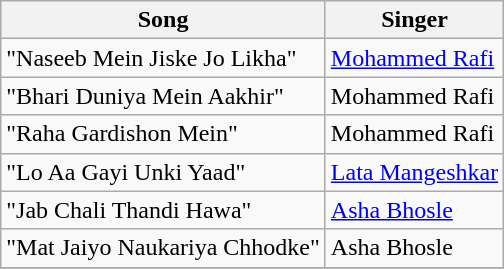<table class=wikitable>
<tr>
<th>Song</th>
<th>Singer</th>
</tr>
<tr>
<td>"Naseeb Mein Jiske Jo Likha"</td>
<td><a href='#'>Mohammed Rafi</a></td>
</tr>
<tr>
<td>"Bhari Duniya Mein Aakhir"</td>
<td>Mohammed Rafi</td>
</tr>
<tr>
<td>"Raha Gardishon Mein"</td>
<td>Mohammed Rafi</td>
</tr>
<tr>
<td>"Lo Aa Gayi Unki Yaad"</td>
<td><a href='#'>Lata Mangeshkar</a></td>
</tr>
<tr>
<td>"Jab Chali Thandi Hawa"</td>
<td><a href='#'>Asha Bhosle</a></td>
</tr>
<tr>
<td>"Mat Jaiyo Naukariya Chhodke"</td>
<td>Asha Bhosle</td>
</tr>
<tr>
</tr>
</table>
